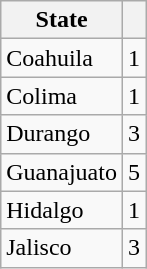<table class="wikitable sortable">
<tr>
<th>State</th>
<th></th>
</tr>
<tr>
<td>Coahuila</td>
<td>1</td>
</tr>
<tr>
<td>Colima</td>
<td>1</td>
</tr>
<tr>
<td>Durango</td>
<td>3</td>
</tr>
<tr>
<td>Guanajuato</td>
<td>5</td>
</tr>
<tr>
<td>Hidalgo</td>
<td>1</td>
</tr>
<tr>
<td>Jalisco</td>
<td>3</td>
</tr>
</table>
